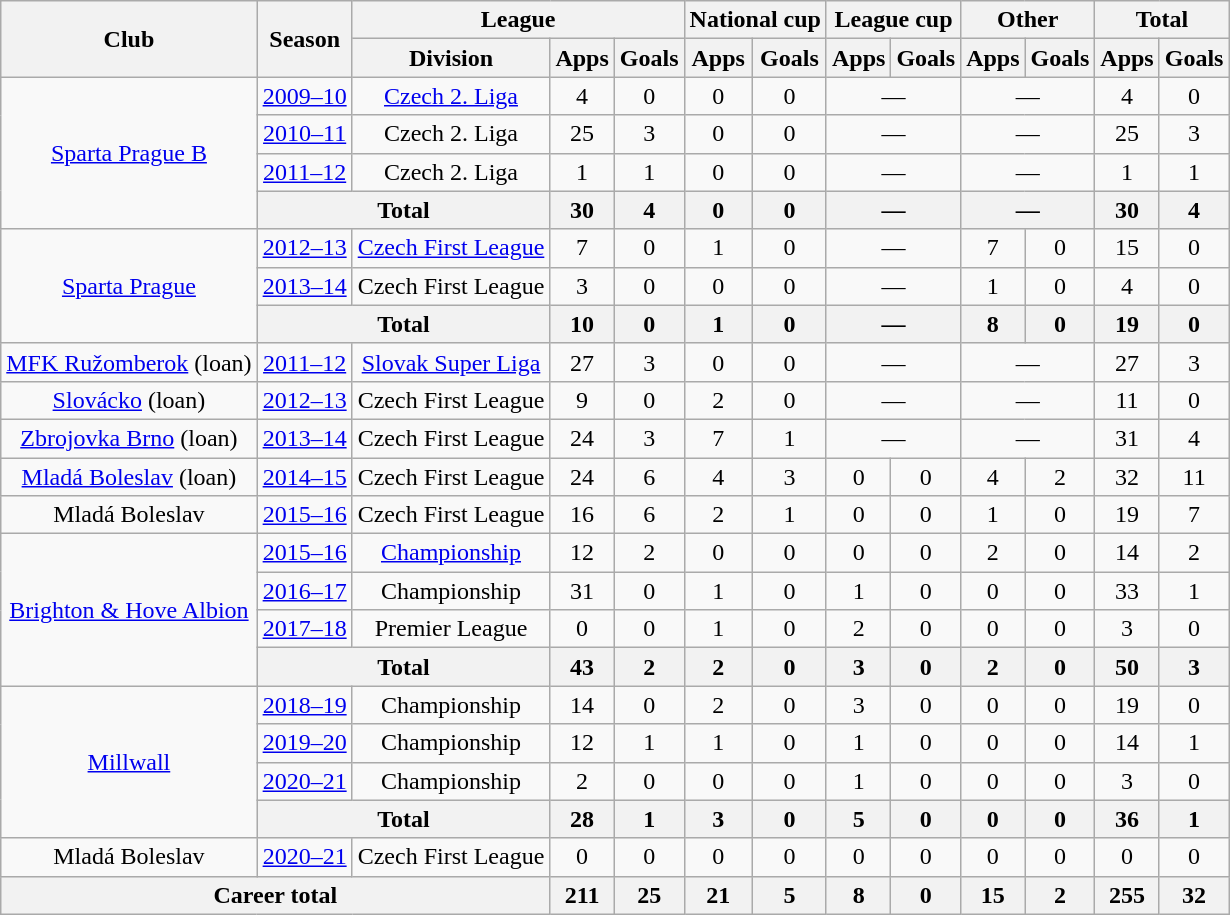<table class="wikitable" style="text-align:center">
<tr>
<th rowspan="2">Club</th>
<th rowspan="2">Season</th>
<th colspan="3">League</th>
<th colspan="2">National cup</th>
<th colspan="2">League cup</th>
<th colspan="2">Other</th>
<th colspan="2">Total</th>
</tr>
<tr>
<th>Division</th>
<th>Apps</th>
<th>Goals</th>
<th>Apps</th>
<th>Goals</th>
<th>Apps</th>
<th>Goals</th>
<th>Apps</th>
<th>Goals</th>
<th>Apps</th>
<th>Goals</th>
</tr>
<tr>
<td rowspan="4"><a href='#'>Sparta Prague B</a></td>
<td><a href='#'>2009–10</a></td>
<td><a href='#'>Czech 2. Liga</a></td>
<td>4</td>
<td>0</td>
<td>0</td>
<td>0</td>
<td colspan="2">—</td>
<td colspan="2">—</td>
<td>4</td>
<td>0</td>
</tr>
<tr>
<td><a href='#'>2010–11</a></td>
<td>Czech 2. Liga</td>
<td>25</td>
<td>3</td>
<td>0</td>
<td>0</td>
<td colspan="2">—</td>
<td colspan="2">—</td>
<td>25</td>
<td>3</td>
</tr>
<tr>
<td><a href='#'>2011–12</a></td>
<td>Czech 2. Liga</td>
<td>1</td>
<td>1</td>
<td>0</td>
<td>0</td>
<td colspan="2">—</td>
<td colspan="2">—</td>
<td>1</td>
<td>1</td>
</tr>
<tr>
<th colspan="2">Total</th>
<th>30</th>
<th>4</th>
<th>0</th>
<th>0</th>
<th colspan="2">—</th>
<th colspan="2">—</th>
<th>30</th>
<th>4</th>
</tr>
<tr>
<td rowspan="3"><a href='#'>Sparta Prague</a></td>
<td><a href='#'>2012–13</a></td>
<td><a href='#'>Czech First League</a></td>
<td>7</td>
<td>0</td>
<td>1</td>
<td>0</td>
<td colspan="2">—</td>
<td>7</td>
<td>0</td>
<td>15</td>
<td>0</td>
</tr>
<tr>
<td><a href='#'>2013–14</a></td>
<td>Czech First League</td>
<td>3</td>
<td>0</td>
<td>0</td>
<td>0</td>
<td colspan="2">—</td>
<td>1</td>
<td>0</td>
<td>4</td>
<td>0</td>
</tr>
<tr>
<th colspan="2">Total</th>
<th>10</th>
<th>0</th>
<th>1</th>
<th>0</th>
<th colspan="2">—</th>
<th>8</th>
<th>0</th>
<th>19</th>
<th>0</th>
</tr>
<tr>
<td><a href='#'>MFK Ružomberok</a> (loan)</td>
<td><a href='#'>2011–12</a></td>
<td><a href='#'>Slovak Super Liga</a></td>
<td>27</td>
<td>3</td>
<td>0</td>
<td>0</td>
<td colspan="2">—</td>
<td colspan="2">—</td>
<td>27</td>
<td>3</td>
</tr>
<tr>
<td><a href='#'>Slovácko</a> (loan)</td>
<td><a href='#'>2012–13</a></td>
<td>Czech First League</td>
<td>9</td>
<td>0</td>
<td>2</td>
<td>0</td>
<td colspan="2">—</td>
<td colspan="2">—</td>
<td>11</td>
<td>0</td>
</tr>
<tr>
<td><a href='#'>Zbrojovka Brno</a> (loan)</td>
<td><a href='#'>2013–14</a></td>
<td>Czech First League</td>
<td>24</td>
<td>3</td>
<td>7</td>
<td>1</td>
<td colspan="2">—</td>
<td colspan="2">—</td>
<td>31</td>
<td>4</td>
</tr>
<tr>
<td><a href='#'>Mladá Boleslav</a> (loan)</td>
<td><a href='#'>2014–15</a></td>
<td>Czech First League</td>
<td>24</td>
<td>6</td>
<td>4</td>
<td>3</td>
<td>0</td>
<td>0</td>
<td>4</td>
<td>2</td>
<td>32</td>
<td>11</td>
</tr>
<tr>
<td>Mladá Boleslav</td>
<td><a href='#'>2015–16</a></td>
<td>Czech First League</td>
<td>16</td>
<td>6</td>
<td>2</td>
<td>1</td>
<td>0</td>
<td>0</td>
<td>1</td>
<td>0</td>
<td>19</td>
<td>7</td>
</tr>
<tr>
<td rowspan="4"><a href='#'>Brighton & Hove Albion</a></td>
<td><a href='#'>2015–16</a></td>
<td><a href='#'>Championship</a></td>
<td>12</td>
<td>2</td>
<td>0</td>
<td>0</td>
<td>0</td>
<td>0</td>
<td>2</td>
<td>0</td>
<td>14</td>
<td>2</td>
</tr>
<tr>
<td><a href='#'>2016–17</a></td>
<td>Championship</td>
<td>31</td>
<td>0</td>
<td>1</td>
<td>0</td>
<td>1</td>
<td>0</td>
<td>0</td>
<td>0</td>
<td>33</td>
<td>1</td>
</tr>
<tr>
<td><a href='#'>2017–18</a></td>
<td>Premier League</td>
<td>0</td>
<td>0</td>
<td>1</td>
<td>0</td>
<td>2</td>
<td>0</td>
<td>0</td>
<td>0</td>
<td>3</td>
<td>0</td>
</tr>
<tr>
<th colspan="2">Total</th>
<th>43</th>
<th>2</th>
<th>2</th>
<th>0</th>
<th>3</th>
<th>0</th>
<th>2</th>
<th>0</th>
<th>50</th>
<th>3</th>
</tr>
<tr>
<td rowspan="4"><a href='#'>Millwall</a></td>
<td><a href='#'>2018–19</a></td>
<td>Championship</td>
<td>14</td>
<td>0</td>
<td>2</td>
<td>0</td>
<td>3</td>
<td>0</td>
<td>0</td>
<td>0</td>
<td>19</td>
<td>0</td>
</tr>
<tr>
<td><a href='#'>2019–20</a></td>
<td>Championship</td>
<td>12</td>
<td>1</td>
<td>1</td>
<td>0</td>
<td>1</td>
<td>0</td>
<td>0</td>
<td>0</td>
<td>14</td>
<td>1</td>
</tr>
<tr>
<td><a href='#'>2020–21</a></td>
<td>Championship</td>
<td>2</td>
<td>0</td>
<td>0</td>
<td>0</td>
<td>1</td>
<td>0</td>
<td>0</td>
<td>0</td>
<td>3</td>
<td>0</td>
</tr>
<tr>
<th colspan="2">Total</th>
<th>28</th>
<th>1</th>
<th>3</th>
<th>0</th>
<th>5</th>
<th>0</th>
<th>0</th>
<th>0</th>
<th>36</th>
<th>1</th>
</tr>
<tr>
<td>Mladá Boleslav</td>
<td><a href='#'>2020–21</a></td>
<td>Czech First League</td>
<td>0</td>
<td>0</td>
<td>0</td>
<td>0</td>
<td>0</td>
<td>0</td>
<td>0</td>
<td>0</td>
<td>0</td>
<td>0</td>
</tr>
<tr>
<th colspan="3">Career total</th>
<th>211</th>
<th>25</th>
<th>21</th>
<th>5</th>
<th>8</th>
<th>0</th>
<th>15</th>
<th>2</th>
<th>255</th>
<th>32</th>
</tr>
</table>
